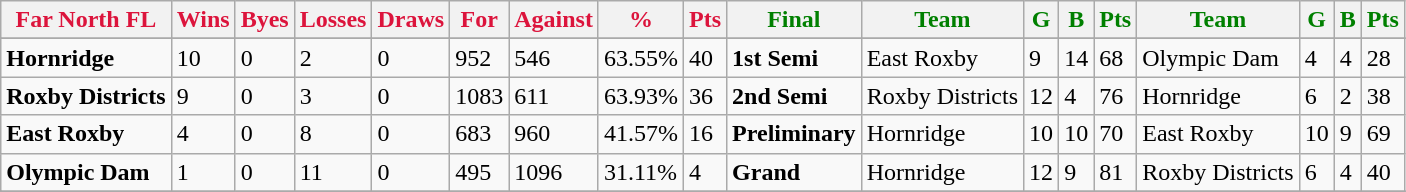<table class="wikitable">
<tr>
<th style="color:crimson">Far North FL</th>
<th style="color:crimson">Wins</th>
<th style="color:crimson">Byes</th>
<th style="color:crimson">Losses</th>
<th style="color:crimson">Draws</th>
<th style="color:crimson">For</th>
<th style="color:crimson">Against</th>
<th style="color:crimson">%</th>
<th style="color:crimson">Pts</th>
<th style="color:green">Final</th>
<th style="color:green">Team</th>
<th style="color:green">G</th>
<th style="color:green">B</th>
<th style="color:green">Pts</th>
<th style="color:green">Team</th>
<th style="color:green">G</th>
<th style="color:green">B</th>
<th style="color:green">Pts</th>
</tr>
<tr>
</tr>
<tr>
</tr>
<tr>
<td><strong>	Hornridge	</strong></td>
<td>10</td>
<td>0</td>
<td>2</td>
<td>0</td>
<td>952</td>
<td>546</td>
<td>63.55%</td>
<td>40</td>
<td><strong>1st Semi</strong></td>
<td>East Roxby</td>
<td>9</td>
<td>14</td>
<td>68</td>
<td>Olympic Dam</td>
<td>4</td>
<td>4</td>
<td>28</td>
</tr>
<tr>
<td><strong>	Roxby Districts	</strong></td>
<td>9</td>
<td>0</td>
<td>3</td>
<td>0</td>
<td>1083</td>
<td>611</td>
<td>63.93%</td>
<td>36</td>
<td><strong>2nd Semi</strong></td>
<td>Roxby Districts</td>
<td>12</td>
<td>4</td>
<td>76</td>
<td>Hornridge</td>
<td>6</td>
<td>2</td>
<td>38</td>
</tr>
<tr>
<td><strong>	East Roxby	</strong></td>
<td>4</td>
<td>0</td>
<td>8</td>
<td>0</td>
<td>683</td>
<td>960</td>
<td>41.57%</td>
<td>16</td>
<td><strong>Preliminary</strong></td>
<td>Hornridge</td>
<td>10</td>
<td>10</td>
<td>70</td>
<td>East Roxby</td>
<td>10</td>
<td>9</td>
<td>69</td>
</tr>
<tr>
<td><strong>	Olympic Dam	</strong></td>
<td>1</td>
<td>0</td>
<td>11</td>
<td>0</td>
<td>495</td>
<td>1096</td>
<td>31.11%</td>
<td>4</td>
<td><strong>Grand</strong></td>
<td>Hornridge</td>
<td>12</td>
<td>9</td>
<td>81</td>
<td>Roxby Districts</td>
<td>6</td>
<td>4</td>
<td>40</td>
</tr>
<tr>
</tr>
<tr>
</tr>
</table>
